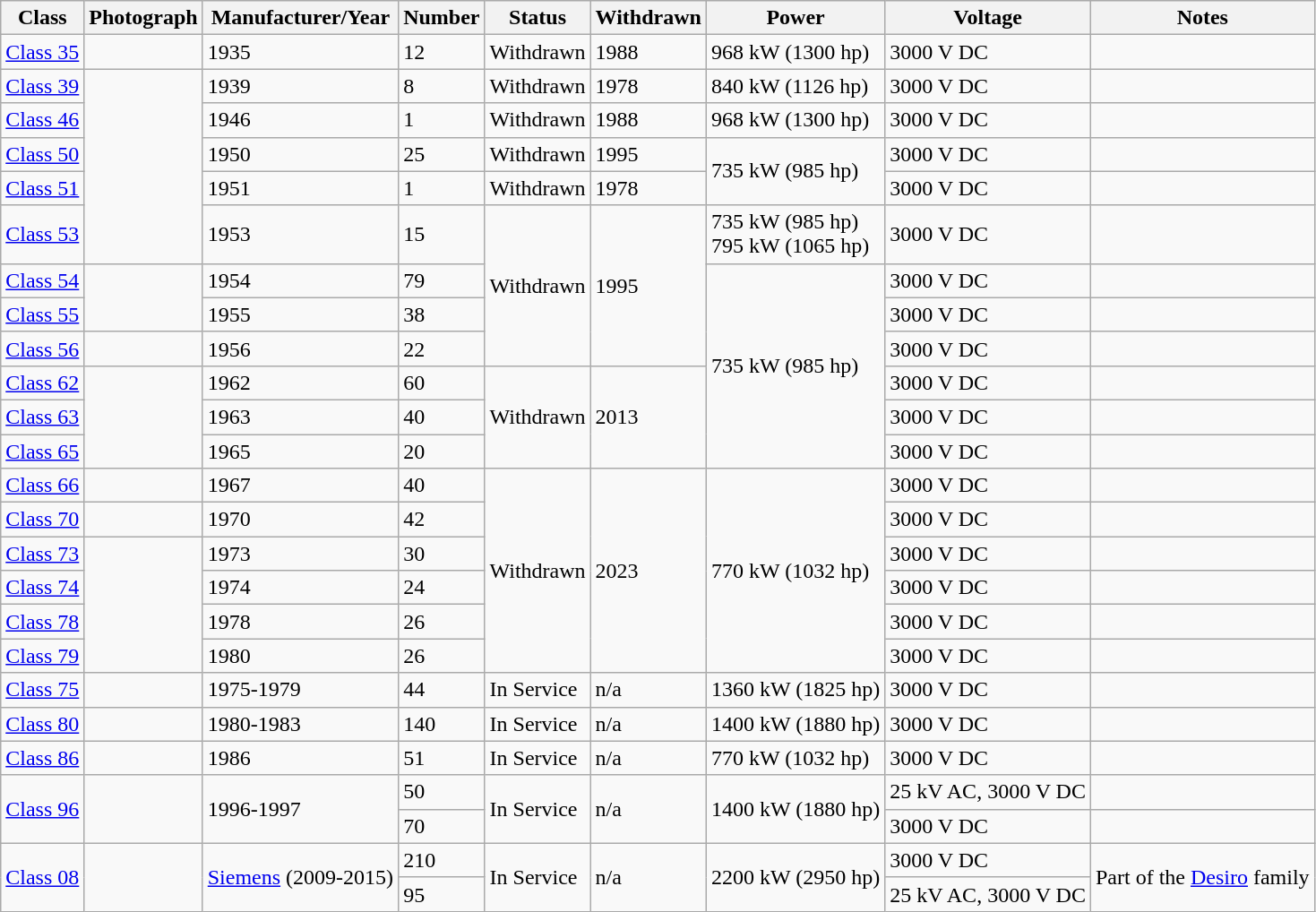<table class="wikitable">
<tr>
<th>Class</th>
<th>Photograph</th>
<th>Manufacturer/Year</th>
<th>Number</th>
<th>Status</th>
<th>Withdrawn</th>
<th>Power</th>
<th>Voltage</th>
<th>Notes</th>
</tr>
<tr>
<td><a href='#'>Class 35</a></td>
<td></td>
<td>1935</td>
<td>12</td>
<td>Withdrawn</td>
<td>1988</td>
<td>968 kW (1300 hp)</td>
<td>3000 V DC</td>
<td></td>
</tr>
<tr>
<td><a href='#'>Class 39</a></td>
<td rowspan="5"></td>
<td>1939</td>
<td>8</td>
<td>Withdrawn</td>
<td>1978</td>
<td>840 kW (1126 hp)</td>
<td>3000 V DC</td>
<td></td>
</tr>
<tr>
<td><a href='#'>Class 46</a></td>
<td>1946</td>
<td>1</td>
<td>Withdrawn</td>
<td>1988</td>
<td>968 kW (1300 hp)</td>
<td>3000 V DC</td>
<td></td>
</tr>
<tr>
<td><a href='#'>Class 50</a></td>
<td>1950</td>
<td>25</td>
<td>Withdrawn</td>
<td>1995</td>
<td rowspan="2">735 kW (985 hp)</td>
<td>3000 V DC</td>
<td></td>
</tr>
<tr>
<td><a href='#'>Class 51</a></td>
<td>1951</td>
<td>1</td>
<td>Withdrawn</td>
<td>1978</td>
<td>3000 V DC</td>
<td></td>
</tr>
<tr>
<td><a href='#'>Class 53</a></td>
<td>1953</td>
<td>15</td>
<td rowspan="4">Withdrawn</td>
<td rowspan="4">1995</td>
<td>735 kW (985 hp)<br>795 kW (1065 hp)</td>
<td>3000 V DC</td>
<td></td>
</tr>
<tr>
<td><a href='#'>Class 54</a></td>
<td rowspan="2"></td>
<td>1954</td>
<td>79</td>
<td rowspan="6">735 kW (985 hp)</td>
<td>3000 V DC</td>
<td></td>
</tr>
<tr>
<td><a href='#'>Class 55</a></td>
<td>1955</td>
<td>38</td>
<td>3000 V DC</td>
<td></td>
</tr>
<tr>
<td><a href='#'>Class 56</a></td>
<td></td>
<td>1956</td>
<td>22</td>
<td>3000 V DC</td>
<td></td>
</tr>
<tr>
<td><a href='#'>Class 62</a></td>
<td rowspan="3"></td>
<td>1962</td>
<td>60</td>
<td rowspan="3">Withdrawn</td>
<td rowspan="3">2013</td>
<td>3000 V DC</td>
<td></td>
</tr>
<tr>
<td><a href='#'>Class 63</a></td>
<td>1963</td>
<td>40</td>
<td>3000 V DC</td>
<td></td>
</tr>
<tr>
<td><a href='#'>Class 65</a></td>
<td>1965</td>
<td>20</td>
<td>3000 V DC</td>
<td></td>
</tr>
<tr>
<td><a href='#'>Class 66</a></td>
<td></td>
<td>1967</td>
<td>40</td>
<td rowspan="6">Withdrawn</td>
<td rowspan="6">2023</td>
<td rowspan="6">770 kW (1032 hp)</td>
<td>3000 V DC</td>
<td></td>
</tr>
<tr>
<td><a href='#'>Class 70</a></td>
<td></td>
<td>1970</td>
<td>42</td>
<td>3000 V DC</td>
<td></td>
</tr>
<tr>
<td><a href='#'>Class 73</a></td>
<td rowspan="4"></td>
<td>1973</td>
<td>30</td>
<td>3000 V DC</td>
<td></td>
</tr>
<tr>
<td><a href='#'>Class 74</a></td>
<td>1974</td>
<td>24</td>
<td>3000 V DC</td>
<td></td>
</tr>
<tr>
<td><a href='#'>Class 78</a></td>
<td>1978</td>
<td>26</td>
<td>3000 V DC</td>
<td></td>
</tr>
<tr>
<td><a href='#'>Class 79</a></td>
<td>1980</td>
<td>26</td>
<td>3000 V DC</td>
<td></td>
</tr>
<tr>
<td><a href='#'>Class 75</a></td>
<td></td>
<td>1975-1979</td>
<td>44</td>
<td>In Service</td>
<td>n/a</td>
<td>1360 kW (1825 hp)</td>
<td>3000 V DC</td>
<td></td>
</tr>
<tr>
<td><a href='#'>Class 80</a></td>
<td></td>
<td>1980-1983</td>
<td>140</td>
<td>In Service</td>
<td>n/a</td>
<td>1400 kW (1880 hp)</td>
<td>3000 V DC</td>
<td></td>
</tr>
<tr>
<td><a href='#'>Class 86</a></td>
<td></td>
<td>1986</td>
<td>51</td>
<td>In Service</td>
<td>n/a</td>
<td>770 kW (1032 hp)</td>
<td>3000 V DC</td>
<td></td>
</tr>
<tr>
<td rowspan="2"><a href='#'>Class 96</a></td>
<td rowspan="2"></td>
<td rowspan="2">1996-1997</td>
<td>50</td>
<td rowspan="2">In Service</td>
<td rowspan="2">n/a</td>
<td rowspan="2">1400 kW (1880 hp)</td>
<td>25 kV AC, 3000 V DC</td>
<td></td>
</tr>
<tr>
<td>70</td>
<td>3000 V DC</td>
<td></td>
</tr>
<tr>
<td rowspan="2"><a href='#'>Class 08</a></td>
<td rowspan="2"></td>
<td rowspan="2"><a href='#'>Siemens</a> (2009-2015)</td>
<td>210</td>
<td rowspan="2">In Service</td>
<td rowspan="2">n/a</td>
<td rowspan="2">2200 kW (2950 hp)</td>
<td>3000 V DC</td>
<td rowspan="2">Part of the <a href='#'>Desiro</a> family</td>
</tr>
<tr>
<td>95</td>
<td>25 kV AC, 3000 V DC</td>
</tr>
</table>
